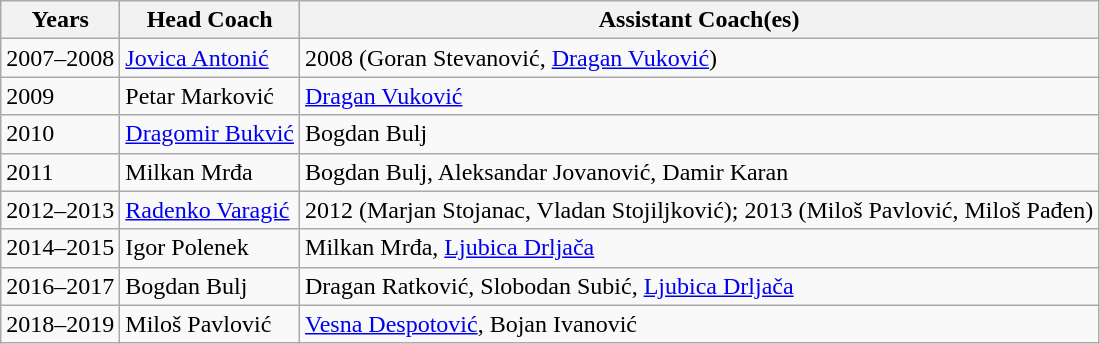<table class="wikitable">
<tr>
<th>Years</th>
<th>Head Coach</th>
<th>Assistant Coach(es)</th>
</tr>
<tr>
<td>2007–2008</td>
<td><a href='#'>Jovica Antonić</a></td>
<td>2008 (Goran Stevanović, <a href='#'>Dragan Vuković</a>)</td>
</tr>
<tr>
<td>2009</td>
<td>Petar Marković</td>
<td><a href='#'>Dragan Vuković</a></td>
</tr>
<tr>
<td>2010</td>
<td><a href='#'>Dragomir Bukvić</a></td>
<td>Bogdan Bulj</td>
</tr>
<tr>
<td>2011</td>
<td>Milkan Mrđa</td>
<td>Bogdan Bulj, Aleksandar Jovanović, Damir Karan</td>
</tr>
<tr>
<td>2012–2013</td>
<td><a href='#'>Radenko Varagić</a></td>
<td>2012 (Marjan Stojanac, Vladan Stojiljković); 2013 (Miloš Pavlović, Miloš Pađen)</td>
</tr>
<tr>
<td>2014–2015</td>
<td>Igor Polenek</td>
<td>Milkan Mrđa, <a href='#'>Ljubica Drljača</a></td>
</tr>
<tr>
<td>2016–2017</td>
<td>Bogdan Bulj</td>
<td>Dragan Ratković, Slobodan Subić, <a href='#'>Ljubica Drljača</a></td>
</tr>
<tr>
<td>2018–2019</td>
<td>Miloš Pavlović</td>
<td><a href='#'>Vesna Despotović</a>, Bojan Ivanović</td>
</tr>
</table>
